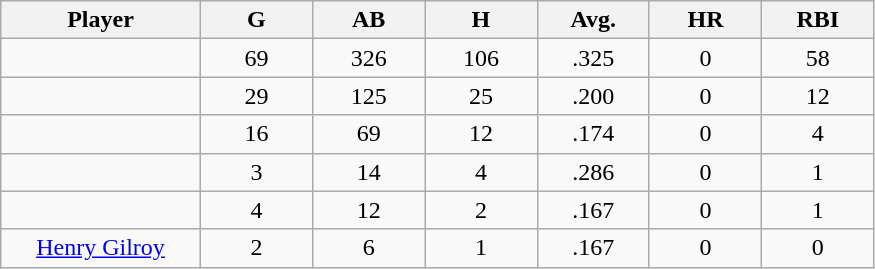<table class="wikitable sortable">
<tr>
<th bgcolor="#DDDDFF" width="16%">Player</th>
<th bgcolor="#DDDDFF" width="9%">G</th>
<th bgcolor="#DDDDFF" width="9%">AB</th>
<th bgcolor="#DDDDFF" width="9%">H</th>
<th bgcolor="#DDDDFF" width="9%">Avg.</th>
<th bgcolor="#DDDDFF" width="9%">HR</th>
<th bgcolor="#DDDDFF" width="9%">RBI</th>
</tr>
<tr align="center">
<td></td>
<td>69</td>
<td>326</td>
<td>106</td>
<td>.325</td>
<td>0</td>
<td>58</td>
</tr>
<tr align="center">
<td></td>
<td>29</td>
<td>125</td>
<td>25</td>
<td>.200</td>
<td>0</td>
<td>12</td>
</tr>
<tr align="center">
<td></td>
<td>16</td>
<td>69</td>
<td>12</td>
<td>.174</td>
<td>0</td>
<td>4</td>
</tr>
<tr align="center">
<td></td>
<td>3</td>
<td>14</td>
<td>4</td>
<td>.286</td>
<td>0</td>
<td>1</td>
</tr>
<tr align="center">
<td></td>
<td>4</td>
<td>12</td>
<td>2</td>
<td>.167</td>
<td>0</td>
<td>1</td>
</tr>
<tr align="center">
<td><a href='#'>Henry Gilroy</a></td>
<td>2</td>
<td>6</td>
<td>1</td>
<td>.167</td>
<td>0</td>
<td>0</td>
</tr>
</table>
